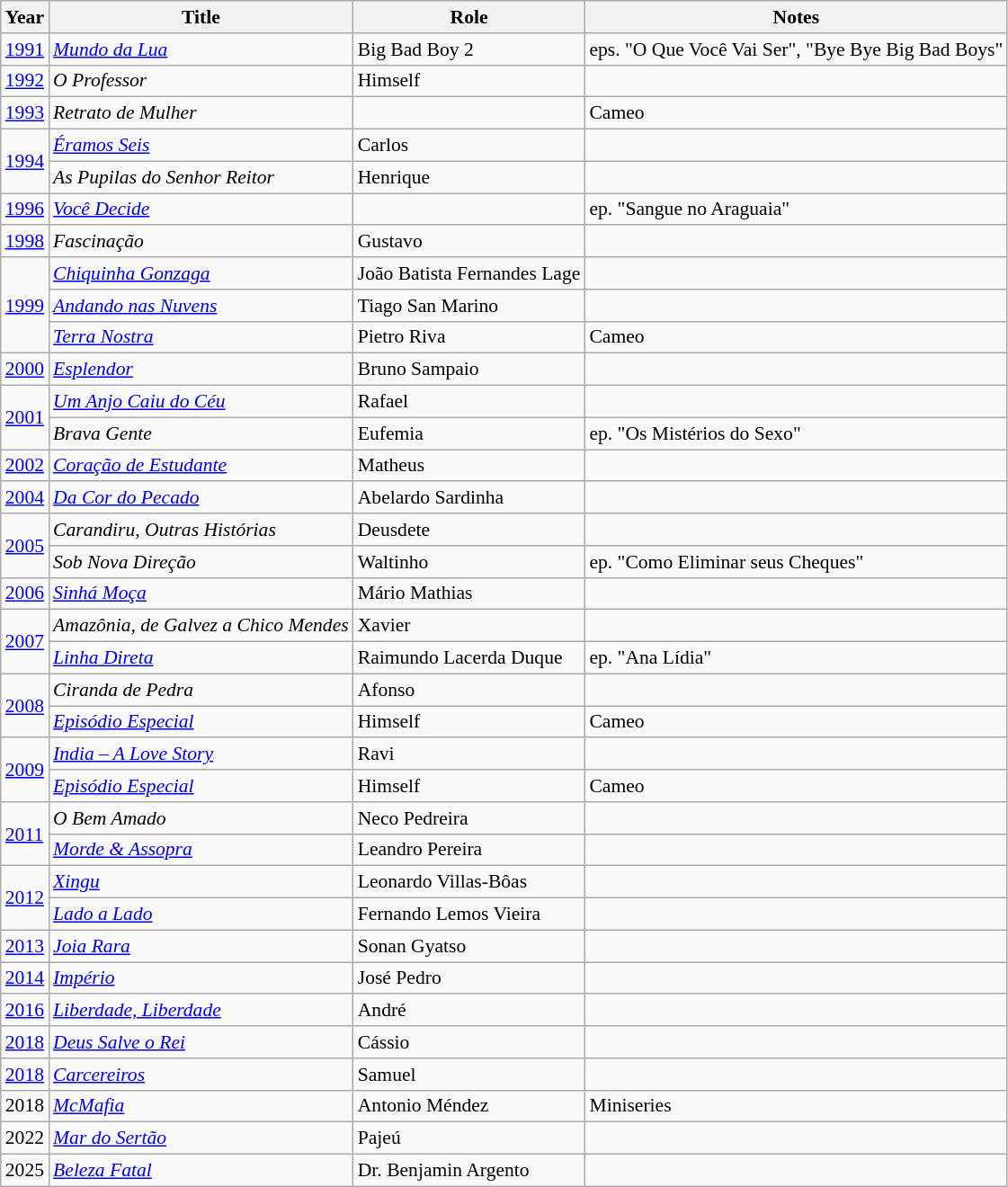<table class="wikitable" style="font-size: 90%;">
<tr>
<th>Year</th>
<th>Title</th>
<th>Role</th>
<th>Notes</th>
</tr>
<tr>
<td><a href='#'>1991</a></td>
<td><em><a href='#'>Mundo da Lua</a></em></td>
<td>Big Bad Boy 2</td>
<td>eps. "O Que Você Vai Ser", "Bye Bye Big Bad Boys"</td>
</tr>
<tr>
<td><a href='#'>1992</a></td>
<td><em>O Professor</em></td>
<td>Himself</td>
<td></td>
</tr>
<tr>
<td><a href='#'>1993</a></td>
<td><em>Retrato de Mulher</em></td>
<td></td>
<td>Cameo</td>
</tr>
<tr>
<td rowspan=2><a href='#'>1994</a></td>
<td><em><a href='#'>Éramos Seis</a></em></td>
<td>Carlos</td>
<td></td>
</tr>
<tr>
<td><em>As Pupilas do Senhor Reitor</em></td>
<td>Henrique</td>
<td></td>
</tr>
<tr>
<td><a href='#'>1996</a></td>
<td><em><a href='#'>Você Decide</a></em></td>
<td></td>
<td>ep. "Sangue no Araguaia"</td>
</tr>
<tr>
<td><a href='#'>1998</a></td>
<td><em>Fascinação</em></td>
<td>Gustavo</td>
<td></td>
</tr>
<tr>
<td rowspan=3><a href='#'>1999</a></td>
<td><em><a href='#'>Chiquinha Gonzaga</a></em></td>
<td>João Batista Fernandes Lage</td>
<td></td>
</tr>
<tr>
<td><em><a href='#'>Andando nas Nuvens</a></em></td>
<td>Tiago San Marino</td>
<td></td>
</tr>
<tr>
<td><em><a href='#'>Terra Nostra</a></em></td>
<td>Pietro Riva</td>
<td>Cameo</td>
</tr>
<tr>
<td><a href='#'>2000</a></td>
<td><em><a href='#'>Esplendor</a></em></td>
<td>Bruno Sampaio</td>
<td></td>
</tr>
<tr>
<td rowspan=2><a href='#'>2001</a></td>
<td><em><a href='#'>Um Anjo Caiu do Céu</a></em></td>
<td>Rafael</td>
<td></td>
</tr>
<tr>
<td><em>Brava Gente</em></td>
<td>Eufemia</td>
<td>ep. "Os Mistérios do Sexo"</td>
</tr>
<tr>
<td><a href='#'>2002</a></td>
<td><em><a href='#'>Coração de Estudante</a></em></td>
<td>Matheus</td>
<td></td>
</tr>
<tr>
<td><a href='#'>2004</a></td>
<td><em><a href='#'>Da Cor do Pecado</a></em></td>
<td>Abelardo Sardinha</td>
<td></td>
</tr>
<tr>
<td rowspan=2><a href='#'>2005</a></td>
<td><em>Carandiru, Outras Histórias</em></td>
<td>Deusdete</td>
<td></td>
</tr>
<tr>
<td><em>Sob Nova Direção</em></td>
<td>Waltinho</td>
<td>ep. "Como Eliminar seus Cheques"</td>
</tr>
<tr>
<td><a href='#'>2006</a></td>
<td><em><a href='#'>Sinhá Moça</a></em></td>
<td>Mário Mathias</td>
<td></td>
</tr>
<tr>
<td rowspan="2"><a href='#'>2007</a></td>
<td><em>Amazônia, de Galvez a Chico Mendes</em></td>
<td>Xavier</td>
<td></td>
</tr>
<tr>
<td><em><a href='#'>Linha Direta</a></em></td>
<td>Raimundo Lacerda Duque</td>
<td>ep. "Ana Lídia"</td>
</tr>
<tr>
<td rowspan=2><a href='#'>2008</a></td>
<td><em>Ciranda de Pedra</em></td>
<td>Afonso</td>
<td></td>
</tr>
<tr>
<td><em><a href='#'>Episódio Especial</a></em></td>
<td>Himself</td>
<td>Cameo</td>
</tr>
<tr>
<td rowspan=2><a href='#'>2009</a></td>
<td><em><a href='#'>India – A Love Story</a></em></td>
<td>Ravi</td>
<td></td>
</tr>
<tr>
<td><em><a href='#'>Episódio Especial</a></em></td>
<td>Himself</td>
<td>Cameo</td>
</tr>
<tr>
<td rowspan=2><a href='#'>2011</a></td>
<td><em>O Bem Amado</em></td>
<td>Neco Pedreira</td>
<td></td>
</tr>
<tr>
<td><em><a href='#'>Morde & Assopra</a></em></td>
<td>Leandro Pereira</td>
<td></td>
</tr>
<tr>
<td rowspan="2"><a href='#'>2012</a></td>
<td><em><a href='#'>Xingu</a></em></td>
<td>Leonardo Villas-Bôas</td>
<td></td>
</tr>
<tr>
<td><em><a href='#'>Lado a Lado</a></em></td>
<td>Fernando Lemos Vieira</td>
<td></td>
</tr>
<tr>
<td><a href='#'>2013</a></td>
<td><em><a href='#'>Joia Rara</a></em></td>
<td>Sonan Gyatso</td>
<td></td>
</tr>
<tr>
<td><a href='#'>2014</a></td>
<td><em><a href='#'>Império</a></em></td>
<td>José Pedro</td>
<td></td>
</tr>
<tr>
<td><a href='#'>2016</a></td>
<td><em><a href='#'>Liberdade, Liberdade</a></em></td>
<td>André</td>
<td></td>
</tr>
<tr>
<td><a href='#'>2018</a></td>
<td><em><a href='#'>Deus Salve o Rei</a></em></td>
<td>Cássio</td>
<td></td>
</tr>
<tr>
<td><a href='#'>2018</a></td>
<td><em><a href='#'>Carcereiros</a></em></td>
<td>Samuel</td>
<td></td>
</tr>
<tr>
<td>2018</td>
<td><em><a href='#'>McMafia</a></em></td>
<td>Antonio Méndez</td>
<td>Miniseries</td>
</tr>
<tr>
<td>2022</td>
<td><em><a href='#'>Mar do Sertão</a></em></td>
<td>Pajeú</td>
<td></td>
</tr>
<tr>
<td>2025</td>
<td><em><a href='#'>Beleza Fatal</a></em></td>
<td>Dr. Benjamin Argento</td>
<td></td>
</tr>
</table>
